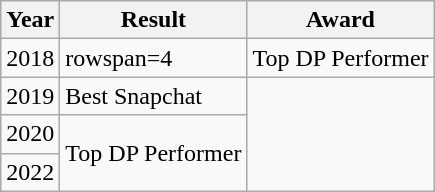<table class="wikitable">
<tr>
<th>Year</th>
<th>Result</th>
<th>Award</th>
</tr>
<tr>
<td>2018</td>
<td>rowspan=4 </td>
<td>Top DP Performer</td>
</tr>
<tr>
<td>2019</td>
<td>Best Snapchat</td>
</tr>
<tr>
<td>2020</td>
<td rowspan=2>Top DP Performer</td>
</tr>
<tr>
<td>2022</td>
</tr>
</table>
